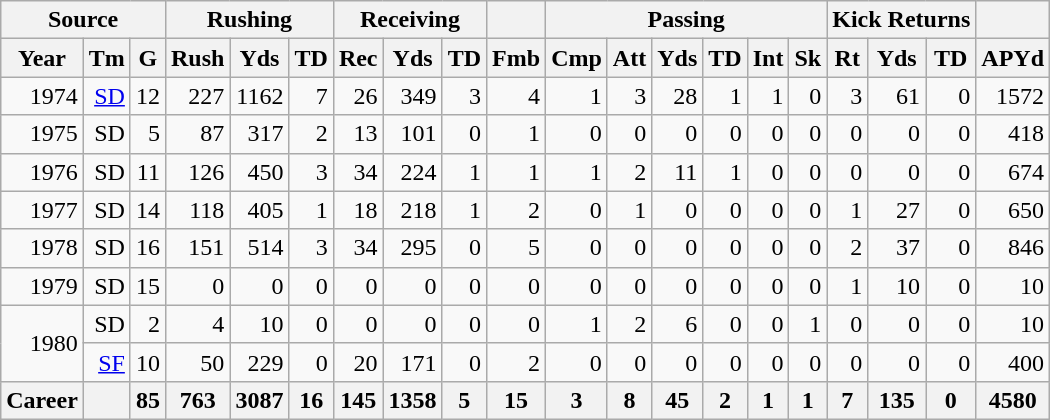<table class="wikitable" style="text-align: right">
<tr>
<th colspan=3>Source</th>
<th colspan=3>Rushing</th>
<th colspan=3>Receiving</th>
<th></th>
<th colspan=6>Passing</th>
<th colspan=3>Kick Returns</th>
<th></th>
</tr>
<tr>
<th>Year</th>
<th>Tm</th>
<th>G</th>
<th>Rush</th>
<th>Yds</th>
<th>TD</th>
<th>Rec</th>
<th>Yds</th>
<th>TD</th>
<th>Fmb</th>
<th>Cmp</th>
<th>Att</th>
<th>Yds</th>
<th>TD</th>
<th>Int</th>
<th>Sk</th>
<th>Rt</th>
<th>Yds</th>
<th>TD</th>
<th>APYd</th>
</tr>
<tr>
<td>1974</td>
<td><a href='#'>SD</a></td>
<td>12</td>
<td>227</td>
<td>1162</td>
<td>7</td>
<td>26</td>
<td>349</td>
<td>3</td>
<td>4</td>
<td>1</td>
<td>3</td>
<td>28</td>
<td>1</td>
<td>1</td>
<td>0</td>
<td>3</td>
<td>61</td>
<td>0</td>
<td>1572</td>
</tr>
<tr>
<td>1975</td>
<td>SD</td>
<td>5</td>
<td>87</td>
<td>317</td>
<td>2</td>
<td>13</td>
<td>101</td>
<td>0</td>
<td>1</td>
<td>0</td>
<td>0</td>
<td>0</td>
<td>0</td>
<td>0</td>
<td>0</td>
<td>0</td>
<td>0</td>
<td>0</td>
<td>418</td>
</tr>
<tr>
<td>1976</td>
<td>SD</td>
<td>11</td>
<td>126</td>
<td>450</td>
<td>3</td>
<td>34</td>
<td>224</td>
<td>1</td>
<td>1</td>
<td>1</td>
<td>2</td>
<td>11</td>
<td>1</td>
<td>0</td>
<td>0</td>
<td>0</td>
<td>0</td>
<td>0</td>
<td>674</td>
</tr>
<tr>
<td>1977</td>
<td>SD</td>
<td>14</td>
<td>118</td>
<td>405</td>
<td>1</td>
<td>18</td>
<td>218</td>
<td>1</td>
<td>2</td>
<td>0</td>
<td>1</td>
<td>0</td>
<td>0</td>
<td>0</td>
<td>0</td>
<td>1</td>
<td>27</td>
<td>0</td>
<td>650</td>
</tr>
<tr>
<td>1978</td>
<td>SD</td>
<td>16</td>
<td>151</td>
<td>514</td>
<td>3</td>
<td>34</td>
<td>295</td>
<td>0</td>
<td>5</td>
<td>0</td>
<td>0</td>
<td>0</td>
<td>0</td>
<td>0</td>
<td>0</td>
<td>2</td>
<td>37</td>
<td>0</td>
<td>846</td>
</tr>
<tr>
<td>1979</td>
<td>SD</td>
<td>15</td>
<td>0</td>
<td>0</td>
<td>0</td>
<td>0</td>
<td>0</td>
<td>0</td>
<td>0</td>
<td>0</td>
<td>0</td>
<td>0</td>
<td>0</td>
<td>0</td>
<td>0</td>
<td>1</td>
<td>10</td>
<td>0</td>
<td>10</td>
</tr>
<tr>
<td rowspan=2>1980</td>
<td>SD</td>
<td>2</td>
<td>4</td>
<td>10</td>
<td>0</td>
<td>0</td>
<td>0</td>
<td>0</td>
<td>0</td>
<td>1</td>
<td>2</td>
<td>6</td>
<td>0</td>
<td>0</td>
<td>1</td>
<td>0</td>
<td>0</td>
<td>0</td>
<td>10</td>
</tr>
<tr>
<td><a href='#'>SF</a></td>
<td>10</td>
<td>50</td>
<td>229</td>
<td>0</td>
<td>20</td>
<td>171</td>
<td>0</td>
<td>2</td>
<td>0</td>
<td>0</td>
<td>0</td>
<td>0</td>
<td>0</td>
<td>0</td>
<td>0</td>
<td>0</td>
<td>0</td>
<td>400</td>
</tr>
<tr>
<th>Career</th>
<th></th>
<th>85</th>
<th>763</th>
<th>3087</th>
<th>16</th>
<th>145</th>
<th>1358</th>
<th>5</th>
<th>15</th>
<th>3</th>
<th>8</th>
<th>45</th>
<th>2</th>
<th>1</th>
<th>1</th>
<th>7</th>
<th>135</th>
<th>0</th>
<th>4580</th>
</tr>
</table>
